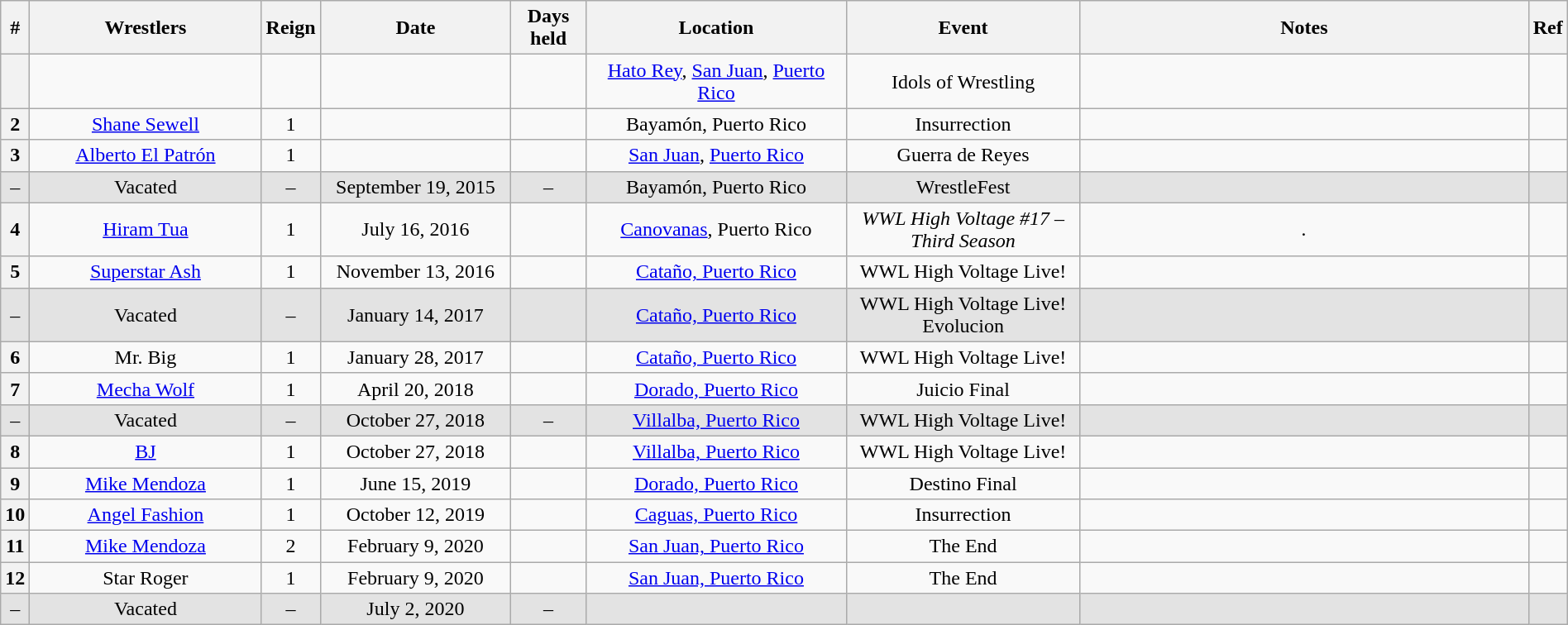<table class="wikitable sortable"  style="width:100%; text-align:center;">
<tr>
<th style="width:0;">#</th>
<th style="width:16%;">Wrestlers</th>
<th style="width:0;">Reign</th>
<th style="width:13%;">Date</th>
<th style="width:5%;">Days<br>held</th>
<th style="width:18%;">Location</th>
<th style="width:16%;">Event</th>
<th style="width:45%;"class="unsortable">Notes</th>
<th style="width:0;"class="unsortable">Ref</th>
</tr>
<tr>
<th></th>
<td></td>
<td></td>
<td></td>
<td></td>
<td><a href='#'>Hato Rey</a>, <a href='#'>San Juan</a>, <a href='#'>Puerto Rico</a></td>
<td>Idols of Wrestling</td>
<td></td>
<td></td>
</tr>
<tr>
<th>2</th>
<td><a href='#'>Shane Sewell</a></td>
<td>1</td>
<td></td>
<td></td>
<td>Bayamón, Puerto Rico</td>
<td>Insurrection</td>
<td></td>
<td></td>
</tr>
<tr>
<th>3</th>
<td><a href='#'>Alberto El Patrón</a></td>
<td>1</td>
<td></td>
<td></td>
<td><a href='#'>San Juan</a>, <a href='#'>Puerto Rico</a></td>
<td>Guerra de Reyes</td>
<td></td>
<td></td>
</tr>
<tr style="background-color:#e3e3e3">
<td>–</td>
<td>Vacated</td>
<td>–</td>
<td>September 19, 2015</td>
<td>–</td>
<td>Bayamón, Puerto Rico</td>
<td>WrestleFest</td>
<td></td>
<td></td>
</tr>
<tr>
<th>4</th>
<td><a href='#'>Hiram Tua</a></td>
<td>1</td>
<td>July 16, 2016</td>
<td data-sort-value=></td>
<td><a href='#'>Canovanas</a>, Puerto Rico</td>
<td><em>WWL High Voltage #17 – Third Season</em></td>
<td><em>.</em></td>
<td></td>
</tr>
<tr>
<th>5</th>
<td><a href='#'>Superstar Ash</a></td>
<td>1</td>
<td>November 13, 2016</td>
<td data-sort-value=></td>
<td><a href='#'>Cataño, Puerto Rico</a></td>
<td>WWL High Voltage Live!</td>
<td></td>
<td></td>
</tr>
<tr style="background-color:#e3e3e3">
<td>–</td>
<td>Vacated</td>
<td>–</td>
<td>January 14, 2017</td>
<td></td>
<td><a href='#'>Cataño, Puerto Rico</a></td>
<td>WWL High Voltage Live! Evolucion</td>
<td></td>
<td></td>
</tr>
<tr>
<th>6</th>
<td>Mr. Big</td>
<td>1</td>
<td>January 28, 2017</td>
<td></td>
<td><a href='#'>Cataño, Puerto Rico</a></td>
<td>WWL High Voltage Live!</td>
<td></td>
<td></td>
</tr>
<tr>
<th>7</th>
<td><a href='#'>Mecha Wolf</a></td>
<td>1</td>
<td>April 20, 2018</td>
<td></td>
<td><a href='#'>Dorado, Puerto Rico</a></td>
<td>Juicio Final</td>
<td></td>
<td></td>
</tr>
<tr style="background-color:#e3e3e3">
<td>–</td>
<td>Vacated</td>
<td>–</td>
<td>October 27, 2018</td>
<td>–</td>
<td><a href='#'>Villalba, Puerto Rico</a></td>
<td>WWL High Voltage Live!</td>
<td></td>
<td></td>
</tr>
<tr>
<th>8</th>
<td><a href='#'>BJ</a></td>
<td>1</td>
<td>October 27, 2018</td>
<td></td>
<td><a href='#'>Villalba, Puerto Rico</a></td>
<td>WWL High Voltage Live!</td>
<td></td>
<td></td>
</tr>
<tr>
<th>9</th>
<td><a href='#'>Mike Mendoza</a></td>
<td>1</td>
<td>June 15, 2019</td>
<td></td>
<td><a href='#'>Dorado, Puerto Rico</a></td>
<td>Destino Final</td>
<td></td>
<td></td>
</tr>
<tr>
<th>10</th>
<td><a href='#'>Angel Fashion</a></td>
<td>1</td>
<td>October 12, 2019</td>
<td></td>
<td><a href='#'>Caguas, Puerto Rico</a></td>
<td>Insurrection</td>
<td></td>
<td></td>
</tr>
<tr>
<th>11</th>
<td><a href='#'>Mike Mendoza</a></td>
<td>2</td>
<td>February 9, 2020</td>
<td></td>
<td><a href='#'>San Juan, Puerto Rico</a></td>
<td>The End</td>
<td></td>
<td></td>
</tr>
<tr>
<th>12</th>
<td>Star Roger</td>
<td>1</td>
<td>February 9, 2020</td>
<td></td>
<td><a href='#'>San Juan, Puerto Rico</a></td>
<td>The End</td>
<td></td>
<td></td>
</tr>
<tr style="background-color:#e3e3e3">
<td>–</td>
<td>Vacated</td>
<td>–</td>
<td>July 2, 2020</td>
<td>–</td>
<td></td>
<td></td>
<td></td>
<td></td>
</tr>
</table>
